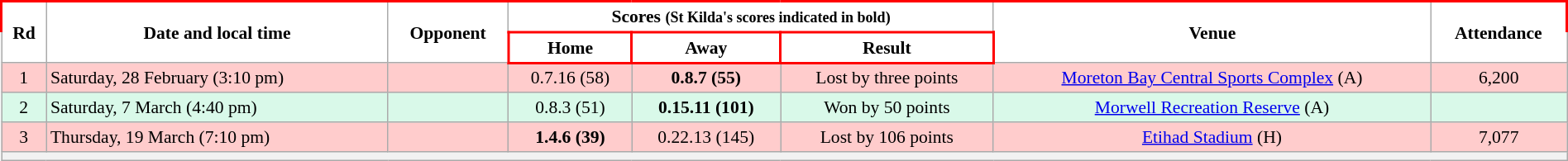<table class="wikitable" style="font-size:90%; text-align:center; width: 100%; margin-left: auto; margin-right: auto;">
<tr style="text-align:center; background:white; color:black; border: solid red 2px; font-weight:bold">
<td rowspan=2><strong>Rd</strong></td>
<td rowspan=2><strong>Date and local time</strong></td>
<td rowspan=2><strong>Opponent</strong></td>
<td colspan=3><strong>Scores</strong> <small>(St Kilda's scores indicated in <strong>bold</strong>)</small></td>
<td rowspan=2><strong>Venue</strong></td>
<td rowspan=2><strong>Attendance</strong></td>
</tr>
<tr>
<th style="background:white; color:black; border: solid red 2px">Home</th>
<th style="background:white; color:black; border: solid red 2px">Away</th>
<th style="background:white; color:black; border: solid red 2px">Result</th>
</tr>
<tr style="background:#fcc;">
<td>1</td>
<td align=left>Saturday, 28 February (3:10 pm)</td>
<td align=left></td>
<td>0.7.16 (58)</td>
<td><strong>0.8.7 (55)</strong></td>
<td>Lost by three points</td>
<td><a href='#'>Moreton Bay Central Sports Complex</a> (A)</td>
<td>6,200</td>
</tr>
<tr style="background:#d9f9e9;">
<td>2</td>
<td align=left>Saturday, 7 March (4:40 pm)</td>
<td align=left></td>
<td>0.8.3 (51)</td>
<td><strong>0.15.11 (101)</strong></td>
<td>Won by 50 points</td>
<td><a href='#'>Morwell Recreation Reserve</a> (A)</td>
<td></td>
</tr>
<tr style="background:#fcc;">
<td>3</td>
<td align=left>Thursday, 19 March (7:10 pm)</td>
<td align=left></td>
<td><strong>1.4.6 (39)</strong></td>
<td>0.22.13 (145)</td>
<td>Lost by 106 points</td>
<td><a href='#'>Etihad Stadium</a> (H)</td>
<td>7,077</td>
</tr>
<tr>
<th colspan=8></th>
</tr>
</table>
